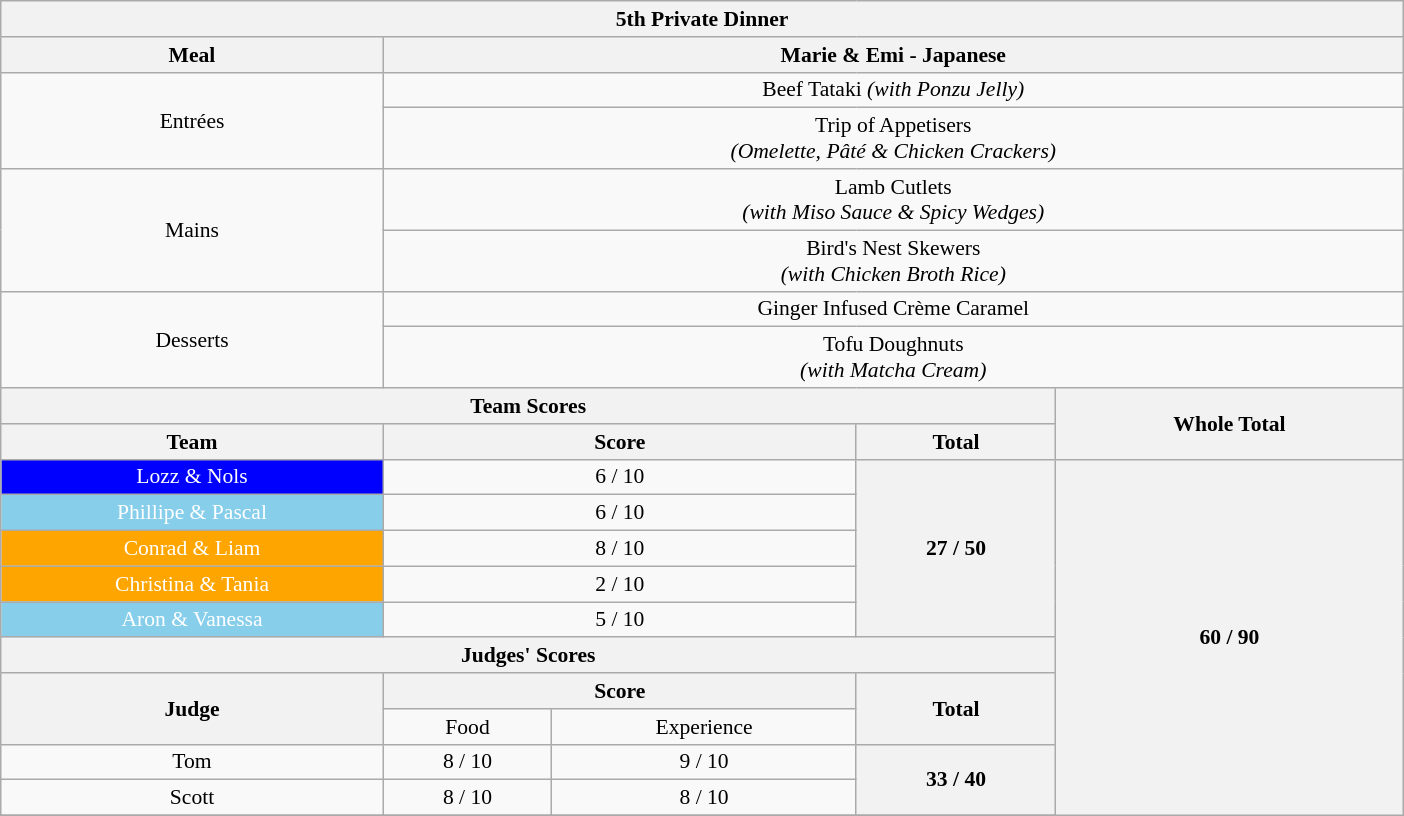<table class="wikitable plainrowheaders" style="text-align:center; font-size:90%; width:65em;">
<tr>
<th colspan="5" >5th Private Dinner</th>
</tr>
<tr>
<th style="width:15%;">Meal</th>
<th colspan="4" style="width:40%;">Marie & Emi - Japanese</th>
</tr>
<tr>
<td rowspan="2">Entrées</td>
<td colspan="4">Beef Tataki <em>(with Ponzu Jelly)</em></td>
</tr>
<tr>
<td colspan="4">Trip of Appetisers<br><em>(Omelette, Pâté & Chicken Crackers)</em></td>
</tr>
<tr>
<td rowspan="2">Mains</td>
<td colspan="4">Lamb Cutlets<br><em>(with Miso Sauce & Spicy Wedges)</em></td>
</tr>
<tr>
<td colspan="4">Bird's Nest Skewers<br><em>(with Chicken Broth Rice)</em></td>
</tr>
<tr>
<td rowspan="2">Desserts</td>
<td colspan="4">Ginger Infused Crème Caramel</td>
</tr>
<tr>
<td colspan="4">Tofu Doughnuts<br><em>(with Matcha Cream)</em></td>
</tr>
<tr>
<th colspan="4" >Team Scores</th>
<th rowspan="2">Whole Total</th>
</tr>
<tr>
<th>Team</th>
<th colspan="2">Score</th>
<th>Total</th>
</tr>
<tr>
<td style="background:blue; color:white;">Lozz & Nols</td>
<td colspan="2">6 / 10</td>
<th rowspan="5">27 / 50</th>
<th rowspan="11">60 / 90</th>
</tr>
<tr>
<td style="background:skyblue; color:white;">Phillipe & Pascal</td>
<td colspan="2">6 / 10</td>
</tr>
<tr>
<td style="background:orange; color:white;">Conrad & Liam</td>
<td colspan="2">8 / 10</td>
</tr>
<tr>
<td style="background:orange; color:white;">Christina & Tania</td>
<td colspan="2">2 / 10</td>
</tr>
<tr>
<td style="background:skyblue; color:white;">Aron & Vanessa</td>
<td colspan="2">5 / 10</td>
</tr>
<tr>
<th colspan="4" >Judges' Scores</th>
</tr>
<tr>
<th rowspan="2">Judge</th>
<th colspan="2">Score</th>
<th rowspan="2">Total</th>
</tr>
<tr>
<td>Food</td>
<td>Experience</td>
</tr>
<tr>
<td>Tom</td>
<td>8 / 10</td>
<td>9 / 10</td>
<th rowspan="2">33 / 40</th>
</tr>
<tr>
<td>Scott</td>
<td>8 / 10</td>
<td>8 / 10</td>
</tr>
<tr>
</tr>
</table>
